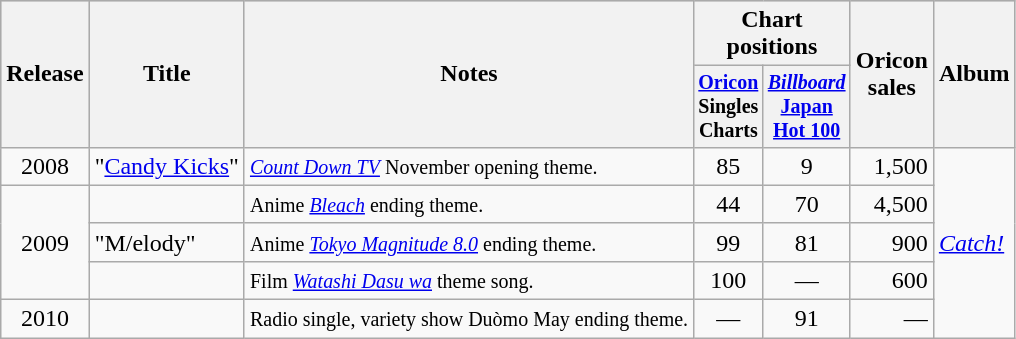<table class="wikitable" style="text-align:center">
<tr bgcolor="#CCCCCC">
<th rowspan="2">Release</th>
<th rowspan="2">Title</th>
<th rowspan="2">Notes</th>
<th colspan="2">Chart positions</th>
<th rowspan="2">Oricon<br>sales<br></th>
<th rowspan="2">Album</th>
</tr>
<tr style="font-size:smaller;">
<th width="35"><a href='#'>Oricon</a> Singles Charts<br></th>
<th width="35"><em><a href='#'>Billboard</a></em> <a href='#'>Japan Hot 100</a><br></th>
</tr>
<tr>
<td rowspan="1">2008</td>
<td align="left">"<a href='#'>Candy Kicks</a>"</td>
<td align="left"><small><em><a href='#'>Count Down TV</a></em> November opening theme.</small></td>
<td>85</td>
<td>9</td>
<td align="right">1,500</td>
<td align="left" rowspan="5"><em><a href='#'>Catch!</a></em></td>
</tr>
<tr>
<td rowspan="3">2009</td>
<td align="left"></td>
<td align="left"><small>Anime <em><a href='#'>Bleach</a></em> ending theme.</small></td>
<td>44</td>
<td>70</td>
<td align="right">4,500</td>
</tr>
<tr>
<td align="left">"M/elody"</td>
<td align="left"><small>Anime <em><a href='#'>Tokyo Magnitude 8.0</a></em> ending theme.</small></td>
<td>99</td>
<td>81</td>
<td align="right">900</td>
</tr>
<tr>
<td align="left"></td>
<td align="left"><small>Film <em><a href='#'>Watashi Dasu wa</a></em> theme song.</small></td>
<td>100</td>
<td>—</td>
<td align="right">600</td>
</tr>
<tr>
<td rowspan="1">2010</td>
<td align="left"></td>
<td align="left"><small>Radio single, variety show Duòmo May ending theme.</small></td>
<td>—</td>
<td>91</td>
<td align="right">—</td>
</tr>
</table>
